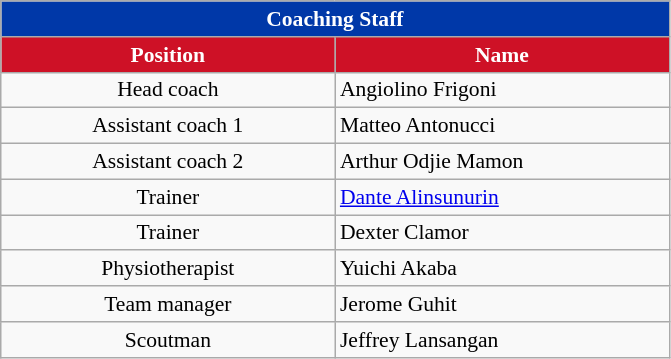<table class="wikitable" style="font-size:90%">
<tr>
<th colspan="5" style="background:#0038A8; color: #FFFFFF; text-align: center">Coaching Staff</th>
</tr>
<tr>
<th style="width:15em; background:#CE1126; color: #FFFFFF;">Position</th>
<th style="width:15em; background:#CE1126; color: #FFFFFF;">Name</th>
</tr>
<tr>
<td align="center">Head coach</td>
<td> Angiolino Frigoni</td>
</tr>
<tr>
<td align="center">Assistant coach 1</td>
<td> Matteo Antonucci</td>
</tr>
<tr>
<td align="center">Assistant coach 2</td>
<td> Arthur Odjie Mamon</td>
</tr>
<tr>
<td align="center">Trainer</td>
<td> <a href='#'>Dante Alinsunurin</a></td>
</tr>
<tr>
<td align="center">Trainer</td>
<td> Dexter Clamor</td>
</tr>
<tr>
<td align="center">Physiotherapist</td>
<td> Yuichi Akaba</td>
</tr>
<tr>
<td align="center">Team manager</td>
<td> Jerome Guhit</td>
</tr>
<tr>
<td align="center">Scoutman</td>
<td> Jeffrey Lansangan</td>
</tr>
</table>
